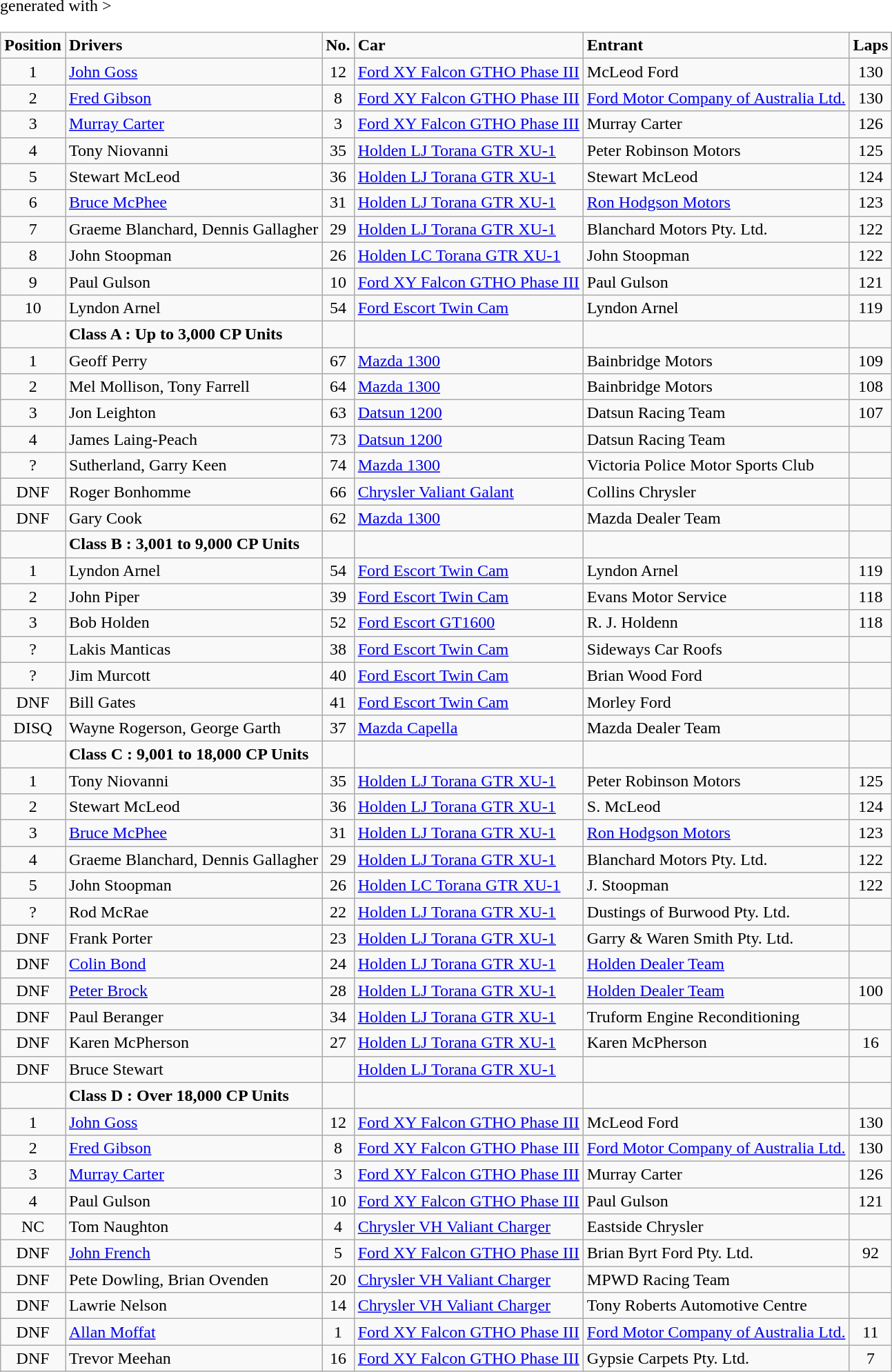<table class="wikitable" <hiddentext>generated with >
<tr style="font-weight:bold">
<td align="center">Position</td>
<td>Drivers</td>
<td align="center">No.</td>
<td>Car</td>
<td>Entrant</td>
<td align="center">Laps</td>
</tr>
<tr>
<td align="center">1</td>
<td><a href='#'>John Goss</a></td>
<td align="center">12</td>
<td><a href='#'>Ford XY Falcon GTHO Phase III</a></td>
<td>McLeod Ford</td>
<td align="center">130</td>
</tr>
<tr>
<td align="center">2</td>
<td><a href='#'>Fred Gibson</a></td>
<td align="center">8</td>
<td><a href='#'>Ford XY Falcon GTHO Phase III</a></td>
<td><a href='#'>Ford Motor Company of Australia Ltd.</a></td>
<td align="center">130</td>
</tr>
<tr>
<td align="center">3</td>
<td><a href='#'>Murray Carter</a></td>
<td align="center">3</td>
<td><a href='#'>Ford XY Falcon GTHO Phase III</a></td>
<td>Murray Carter</td>
<td align="center">126</td>
</tr>
<tr>
<td align="center">4</td>
<td>Tony Niovanni</td>
<td align="center">35</td>
<td><a href='#'>Holden LJ Torana GTR XU-1</a></td>
<td>Peter Robinson Motors</td>
<td align="center">125</td>
</tr>
<tr>
<td align="center">5</td>
<td>Stewart McLeod</td>
<td align="center">36</td>
<td><a href='#'>Holden LJ Torana GTR XU-1</a></td>
<td>Stewart McLeod</td>
<td align="center">124</td>
</tr>
<tr>
<td align="center">6</td>
<td><a href='#'>Bruce McPhee</a></td>
<td align="center">31</td>
<td><a href='#'>Holden LJ Torana GTR XU-1</a></td>
<td><a href='#'>Ron Hodgson Motors</a></td>
<td align="center">123</td>
</tr>
<tr>
<td align="center">7</td>
<td>Graeme Blanchard, Dennis Gallagher</td>
<td align="center">29</td>
<td><a href='#'>Holden LJ Torana GTR XU-1</a></td>
<td>Blanchard Motors Pty. Ltd.</td>
<td align="center">122</td>
</tr>
<tr>
<td align="center">8</td>
<td>John Stoopman</td>
<td align="center">26</td>
<td><a href='#'>Holden LC Torana GTR XU-1</a></td>
<td>John Stoopman</td>
<td align="center">122</td>
</tr>
<tr>
<td align="center">9</td>
<td>Paul Gulson</td>
<td align="center">10</td>
<td><a href='#'>Ford XY Falcon GTHO Phase III</a></td>
<td>Paul Gulson </td>
<td align="center">121</td>
</tr>
<tr>
<td align="center">10</td>
<td>Lyndon Arnel</td>
<td align="center">54</td>
<td><a href='#'>Ford Escort Twin Cam</a></td>
<td>Lyndon Arnel</td>
<td align="center">119</td>
</tr>
<tr>
<td align="center"> </td>
<td style="font-weight:bold">Class A : Up to 3,000 CP Units</td>
<td align="center"> </td>
<td> </td>
<td> </td>
<td align="center"> </td>
</tr>
<tr>
<td align="center">1</td>
<td>Geoff Perry</td>
<td align="center">67</td>
<td><a href='#'>Mazda 1300</a></td>
<td>Bainbridge Motors</td>
<td align="center">109</td>
</tr>
<tr>
<td align="center">2</td>
<td>Mel Mollison, Tony Farrell</td>
<td align="center">64</td>
<td><a href='#'>Mazda 1300</a></td>
<td>Bainbridge Motors</td>
<td align="center">108</td>
</tr>
<tr>
<td align="center">3</td>
<td>Jon Leighton</td>
<td align="center">63</td>
<td><a href='#'>Datsun 1200</a></td>
<td>Datsun Racing Team</td>
<td align="center">107</td>
</tr>
<tr>
<td align="center">4</td>
<td>James Laing-Peach</td>
<td align="center">73</td>
<td><a href='#'>Datsun 1200</a></td>
<td>Datsun Racing Team</td>
<td align="center"> </td>
</tr>
<tr>
<td align="center">?</td>
<td>Sutherland, Garry Keen</td>
<td align="center">74</td>
<td><a href='#'>Mazda 1300</a></td>
<td>Victoria Police Motor Sports Club</td>
<td align="center"> </td>
</tr>
<tr>
<td align="center">DNF</td>
<td>Roger Bonhomme</td>
<td align="center">66</td>
<td><a href='#'>Chrysler Valiant Galant</a></td>
<td>Collins Chrysler</td>
<td align="center"> </td>
</tr>
<tr>
<td align="center">DNF</td>
<td>Gary Cook</td>
<td align="center">62</td>
<td><a href='#'>Mazda 1300</a></td>
<td>Mazda Dealer Team</td>
<td align="center"> </td>
</tr>
<tr>
<td align="center"> </td>
<td style="font-weight:bold">Class B : 3,001 to 9,000 CP Units</td>
<td align="center"> </td>
<td> </td>
<td> </td>
<td align="center"> </td>
</tr>
<tr>
<td align="center">1</td>
<td>Lyndon Arnel</td>
<td align="center">54</td>
<td><a href='#'>Ford Escort Twin Cam</a></td>
<td>Lyndon Arnel</td>
<td align="center">119</td>
</tr>
<tr>
<td align="center">2</td>
<td>John Piper</td>
<td align="center">39</td>
<td><a href='#'>Ford Escort Twin Cam</a></td>
<td>Evans Motor Service</td>
<td align="center">118</td>
</tr>
<tr>
<td align="center">3</td>
<td>Bob Holden</td>
<td align="center">52</td>
<td><a href='#'>Ford Escort GT1600</a></td>
<td>R. J. Holdenn</td>
<td align="center">118</td>
</tr>
<tr>
<td align="center">?</td>
<td>Lakis Manticas</td>
<td align="center">38</td>
<td><a href='#'>Ford Escort Twin Cam</a></td>
<td>Sideways Car Roofs</td>
<td align="center"> </td>
</tr>
<tr>
<td align="center">?</td>
<td>Jim Murcott</td>
<td align="center">40</td>
<td><a href='#'>Ford Escort Twin Cam</a></td>
<td>Brian Wood Ford</td>
<td align="center"> </td>
</tr>
<tr>
<td align="center">DNF</td>
<td>Bill Gates</td>
<td align="center">41</td>
<td><a href='#'>Ford Escort Twin Cam</a></td>
<td>Morley Ford</td>
<td align="center"> </td>
</tr>
<tr>
<td align="center">DISQ</td>
<td>Wayne Rogerson, George Garth</td>
<td align="center">37</td>
<td><a href='#'>Mazda Capella</a></td>
<td>Mazda Dealer Team</td>
<td align="center"> </td>
</tr>
<tr>
<td align="center"> </td>
<td style="font-weight:bold">Class C : 9,001 to 18,000 CP Units</td>
<td align="center"> </td>
<td> </td>
<td> </td>
<td align="center"> </td>
</tr>
<tr>
<td align="center">1</td>
<td>Tony Niovanni</td>
<td align="center">35</td>
<td><a href='#'>Holden LJ Torana GTR XU-1</a></td>
<td>Peter Robinson Motors</td>
<td align="center">125</td>
</tr>
<tr>
<td align="center">2</td>
<td>Stewart McLeod</td>
<td align="center">36</td>
<td><a href='#'>Holden LJ Torana GTR XU-1</a></td>
<td>S. McLeod</td>
<td align="center">124</td>
</tr>
<tr>
<td align="center">3</td>
<td><a href='#'>Bruce McPhee</a></td>
<td align="center">31</td>
<td><a href='#'>Holden LJ Torana GTR XU-1</a></td>
<td><a href='#'>Ron Hodgson Motors</a></td>
<td align="center">123</td>
</tr>
<tr>
<td align="center">4</td>
<td>Graeme Blanchard, Dennis Gallagher</td>
<td align="center">29</td>
<td><a href='#'>Holden LJ Torana GTR XU-1</a></td>
<td>Blanchard Motors Pty. Ltd.</td>
<td align="center">122</td>
</tr>
<tr>
<td align="center">5</td>
<td>John Stoopman</td>
<td align="center">26</td>
<td><a href='#'>Holden LC Torana GTR XU-1</a></td>
<td>J. Stoopman</td>
<td align="center">122</td>
</tr>
<tr>
<td align="center">?</td>
<td>Rod McRae</td>
<td align="center">22</td>
<td><a href='#'>Holden LJ Torana GTR XU-1</a></td>
<td>Dustings of Burwood Pty. Ltd.</td>
<td align="center"> </td>
</tr>
<tr>
<td align="center">DNF</td>
<td>Frank Porter</td>
<td align="center">23</td>
<td><a href='#'>Holden LJ Torana GTR XU-1</a></td>
<td>Garry & Waren Smith Pty. Ltd.</td>
<td align="center"> </td>
</tr>
<tr>
<td align="center">DNF</td>
<td><a href='#'>Colin Bond</a></td>
<td align="center">24</td>
<td><a href='#'>Holden LJ Torana GTR XU-1</a></td>
<td><a href='#'>Holden Dealer Team</a></td>
<td align="center"> </td>
</tr>
<tr>
<td align="center">DNF</td>
<td><a href='#'>Peter Brock</a></td>
<td align="center">28</td>
<td><a href='#'>Holden LJ Torana GTR XU-1</a></td>
<td><a href='#'>Holden Dealer Team</a></td>
<td align="center">100</td>
</tr>
<tr>
<td align="center">DNF</td>
<td>Paul Beranger</td>
<td align="center">34</td>
<td><a href='#'>Holden LJ Torana GTR XU-1</a></td>
<td>Truform Engine Reconditioning</td>
<td align="center"></td>
</tr>
<tr>
<td align="center">DNF</td>
<td>Karen McPherson</td>
<td align="center">27</td>
<td><a href='#'>Holden LJ Torana GTR XU-1</a></td>
<td>Karen McPherson</td>
<td align="center">16</td>
</tr>
<tr>
<td align="center">DNF</td>
<td>Bruce Stewart</td>
<td align="center"> </td>
<td><a href='#'>Holden LJ Torana GTR XU-1</a></td>
<td> </td>
<td align="center"> </td>
</tr>
<tr>
<td align="center"> </td>
<td style="font-weight:bold">Class D : Over 18,000 CP Units</td>
<td align="center"> </td>
<td> </td>
<td> </td>
<td align="center"> </td>
</tr>
<tr>
<td align="center">1</td>
<td><a href='#'>John Goss</a></td>
<td align="center">12</td>
<td><a href='#'>Ford XY Falcon GTHO Phase III</a></td>
<td>McLeod Ford</td>
<td align="center">130</td>
</tr>
<tr>
<td align="center">2</td>
<td><a href='#'>Fred Gibson</a></td>
<td align="center">8</td>
<td><a href='#'>Ford XY Falcon GTHO Phase III</a></td>
<td><a href='#'>Ford Motor Company of Australia Ltd.</a></td>
<td align="center">130</td>
</tr>
<tr>
<td align="center">3</td>
<td><a href='#'>Murray Carter</a></td>
<td align="center">3</td>
<td><a href='#'>Ford XY Falcon GTHO Phase III</a></td>
<td>Murray Carter</td>
<td align="center">126</td>
</tr>
<tr>
<td align="center">4</td>
<td>Paul Gulson</td>
<td align="center">10</td>
<td><a href='#'>Ford XY Falcon GTHO Phase III</a></td>
<td>Paul Gulson</td>
<td align="center">121</td>
</tr>
<tr>
<td align="center">NC</td>
<td>Tom Naughton</td>
<td align="center">4</td>
<td><a href='#'>Chrysler VH Valiant Charger</a></td>
<td>Eastside Chrysler</td>
<td align="center"> </td>
</tr>
<tr>
<td align="center">DNF</td>
<td><a href='#'>John French</a></td>
<td align="center">5</td>
<td><a href='#'>Ford XY Falcon GTHO Phase III</a></td>
<td>Brian Byrt Ford Pty. Ltd.</td>
<td align="center">92</td>
</tr>
<tr>
<td align="center">DNF</td>
<td>Pete Dowling, Brian Ovenden</td>
<td align="center">20</td>
<td><a href='#'>Chrysler VH Valiant Charger</a></td>
<td>MPWD Racing Team</td>
<td align="center"> </td>
</tr>
<tr>
<td align="center">DNF</td>
<td>Lawrie Nelson</td>
<td align="center">14</td>
<td><a href='#'>Chrysler VH Valiant Charger</a></td>
<td>Tony Roberts Automotive Centre</td>
<td align="center"> </td>
</tr>
<tr>
<td align="center">DNF</td>
<td><a href='#'>Allan Moffat</a></td>
<td align="center">1</td>
<td><a href='#'>Ford XY Falcon GTHO Phase III</a></td>
<td><a href='#'>Ford Motor Company of Australia Ltd.</a></td>
<td align="center">11</td>
</tr>
<tr>
<td align="center">DNF</td>
<td>Trevor Meehan</td>
<td align="center">16</td>
<td><a href='#'>Ford XY Falcon GTHO Phase III</a></td>
<td>Gypsie Carpets Pty. Ltd.</td>
<td align="center">7</td>
</tr>
</table>
